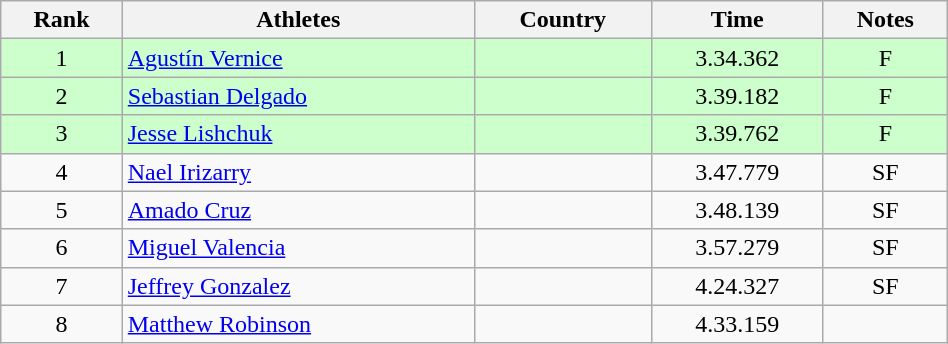<table class="wikitable" width=50% style="text-align:center">
<tr>
<th>Rank</th>
<th>Athletes</th>
<th>Country</th>
<th>Time</th>
<th>Notes</th>
</tr>
<tr bgcolor=#ccffcc>
<td>1</td>
<td align=left><a href='#'>Agustín Vernice</a></td>
<td align=left></td>
<td>3.34.362</td>
<td>F</td>
</tr>
<tr bgcolor=#ccffcc>
<td>2</td>
<td align=left><a href='#'>Sebastian Delgado</a></td>
<td align=left></td>
<td>3.39.182</td>
<td>F</td>
</tr>
<tr bgcolor=#ccffcc>
<td>3</td>
<td align=left><a href='#'>Jesse Lishchuk</a></td>
<td align=left></td>
<td>3.39.762</td>
<td>F</td>
</tr>
<tr>
<td>4</td>
<td align=left><a href='#'>Nael Irizarry</a></td>
<td align=left></td>
<td>3.47.779</td>
<td>SF</td>
</tr>
<tr>
<td>5</td>
<td align=left><a href='#'>Amado Cruz</a></td>
<td align=left></td>
<td>3.48.139</td>
<td>SF</td>
</tr>
<tr>
<td>6</td>
<td align=left><a href='#'>Miguel Valencia</a></td>
<td align=left></td>
<td>3.57.279</td>
<td>SF</td>
</tr>
<tr>
<td>7</td>
<td align=left><a href='#'>Jeffrey Gonzalez</a></td>
<td align=left></td>
<td>4.24.327</td>
<td>SF</td>
</tr>
<tr>
<td>8</td>
<td align=left><a href='#'>Matthew Robinson</a></td>
<td align=left></td>
<td>4.33.159</td>
<td></td>
</tr>
</table>
